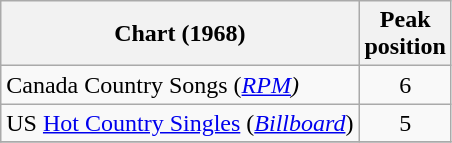<table class="wikitable sortable">
<tr>
<th align="left">Chart (1968)</th>
<th align="center">Peak<br>position</th>
</tr>
<tr>
<td align="left">Canada Country Songs (<em><a href='#'>RPM</a>)</em></td>
<td align="center">6</td>
</tr>
<tr>
<td align="left">US <a href='#'>Hot Country Singles</a> (<em><a href='#'>Billboard</a></em>)</td>
<td align="center">5</td>
</tr>
<tr>
</tr>
</table>
